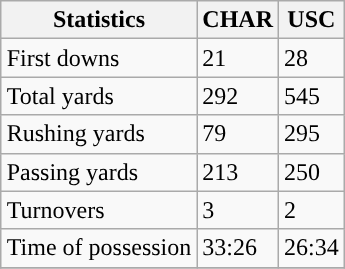<table class="wikitable" style="float: right;">
<tr>
<th>Statistics</th>
<th>CHAR</th>
<th>USC</th>
</tr>
<tr>
<td>First downs</td>
<td>21</td>
<td>28</td>
</tr>
<tr>
<td>Total yards</td>
<td>292</td>
<td>545</td>
</tr>
<tr>
<td>Rushing yards</td>
<td>79</td>
<td>295</td>
</tr>
<tr>
<td>Passing yards</td>
<td>213</td>
<td>250</td>
</tr>
<tr>
<td>Turnovers</td>
<td>3</td>
<td>2</td>
</tr>
<tr>
<td>Time of possession</td>
<td>33:26</td>
<td>26:34</td>
</tr>
<tr>
</tr>
</table>
